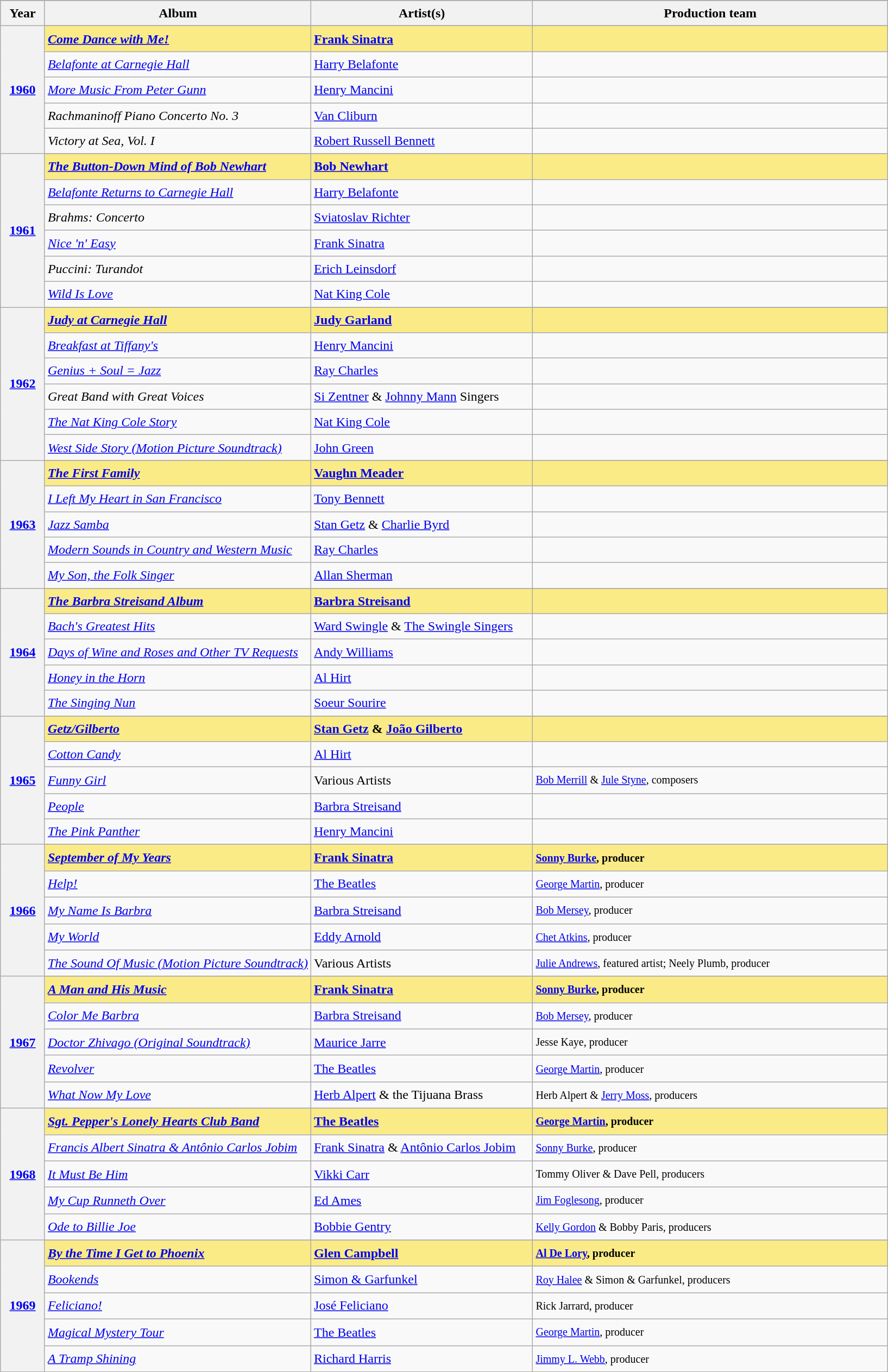<table class="wikitable" style="font-size:1.00em; line-height:1.5em;">
<tr bgcolor="#bebebe">
</tr>
<tr bgcolor="#bebebe">
<th width="5%">Year</th>
<th width="30%">Album</th>
<th width="25%">Artist(s)</th>
<th width="40%">Production team</th>
</tr>
<tr>
<th rowspan="6" style="text-align:center;"><a href='#'>1960</a><br></th>
</tr>
<tr style="background:#FAEB86;">
<td><em><a href='#'><strong>Come Dance with Me!</strong></a></em></td>
<td><strong><a href='#'>Frank Sinatra</a></strong></td>
<td></td>
</tr>
<tr>
<td><em><a href='#'>Belafonte at Carnegie Hall</a></em></td>
<td><a href='#'>Harry Belafonte</a></td>
<td></td>
</tr>
<tr>
<td><em><a href='#'>More Music From Peter Gunn</a></em></td>
<td><a href='#'>Henry Mancini</a></td>
<td></td>
</tr>
<tr>
<td><em>Rachmaninoff Piano Concerto No. 3</em></td>
<td><a href='#'>Van Cliburn</a></td>
<td></td>
</tr>
<tr>
<td><em>Victory at Sea, Vol. I</em></td>
<td><a href='#'>Robert Russell Bennett</a></td>
<td></td>
</tr>
<tr>
<th rowspan="7" style="text-align:center;"><a href='#'>1961</a><br></th>
</tr>
<tr style="background:#FAEB86;">
<td><strong><em><a href='#'>The Button-Down Mind of Bob Newhart</a></em></strong></td>
<td><strong><a href='#'>Bob Newhart</a></strong></td>
<td></td>
</tr>
<tr>
<td><em><a href='#'>Belafonte Returns to Carnegie Hall</a></em></td>
<td><a href='#'>Harry Belafonte</a></td>
<td></td>
</tr>
<tr>
<td><em>Brahms: Concerto</em></td>
<td><a href='#'>Sviatoslav Richter</a></td>
<td></td>
</tr>
<tr>
<td><em><a href='#'>Nice 'n' Easy</a></em></td>
<td><a href='#'>Frank Sinatra</a></td>
<td></td>
</tr>
<tr>
<td><em>Puccini: Turandot</em></td>
<td><a href='#'>Erich Leinsdorf</a></td>
<td></td>
</tr>
<tr>
<td><em><a href='#'>Wild Is Love</a></em></td>
<td><a href='#'>Nat King Cole</a></td>
<td></td>
</tr>
<tr>
<th rowspan="7" style="text-align:center;"><a href='#'>1962</a><br></th>
</tr>
<tr style="background:#FAEB86;">
<td><strong><em><a href='#'>Judy at Carnegie Hall</a></em></strong></td>
<td><strong><a href='#'>Judy Garland</a></strong></td>
<td></td>
</tr>
<tr>
<td><em><a href='#'>Breakfast at Tiffany's</a></em></td>
<td><a href='#'>Henry Mancini</a></td>
<td></td>
</tr>
<tr>
<td><em><a href='#'>Genius + Soul = Jazz</a></em></td>
<td><a href='#'>Ray Charles</a></td>
<td></td>
</tr>
<tr>
<td><em>Great Band with Great Voices</em></td>
<td><a href='#'>Si Zentner</a> & <a href='#'>Johnny Mann</a> Singers</td>
<td></td>
</tr>
<tr>
<td><em><a href='#'>The Nat King Cole Story</a></em></td>
<td><a href='#'>Nat King Cole</a></td>
<td></td>
</tr>
<tr>
<td><em><a href='#'>West Side Story (Motion Picture Soundtrack)</a></em></td>
<td><a href='#'>John Green</a></td>
<td></td>
</tr>
<tr>
<th rowspan="6" style="text-align:center;"><a href='#'>1963</a><br></th>
</tr>
<tr style="background:#FAEB86;">
<td><em><a href='#'><strong>The First Family</strong></a></em></td>
<td><strong><a href='#'>Vaughn Meader</a></strong></td>
<td></td>
</tr>
<tr>
<td><em><a href='#'>I Left My Heart in San Francisco</a></em></td>
<td><a href='#'>Tony Bennett</a></td>
<td></td>
</tr>
<tr>
<td><em><a href='#'>Jazz Samba</a></em></td>
<td><a href='#'>Stan Getz</a> & <a href='#'>Charlie Byrd</a></td>
<td></td>
</tr>
<tr>
<td><em><a href='#'>Modern Sounds in Country and Western Music</a></em></td>
<td><a href='#'>Ray Charles</a></td>
<td></td>
</tr>
<tr>
<td><em><a href='#'>My Son, the Folk Singer</a></em></td>
<td><a href='#'>Allan Sherman</a></td>
<td></td>
</tr>
<tr>
<th rowspan="6" style="text-align:center;"><a href='#'>1964</a><br></th>
</tr>
<tr style="background:#FAEB86;">
<td><strong><em><a href='#'>The Barbra Streisand Album</a></em></strong></td>
<td><strong><a href='#'>Barbra Streisand</a></strong></td>
<td></td>
</tr>
<tr>
<td><em><a href='#'>Bach's Greatest Hits</a></em></td>
<td><a href='#'>Ward Swingle</a> & <a href='#'>The Swingle Singers</a></td>
<td></td>
</tr>
<tr>
<td><em><a href='#'>Days of Wine and Roses and Other TV Requests</a></em></td>
<td><a href='#'>Andy Williams</a></td>
<td></td>
</tr>
<tr>
<td><em><a href='#'>Honey in the Horn</a></em></td>
<td><a href='#'>Al Hirt</a></td>
<td></td>
</tr>
<tr>
<td><em><a href='#'>The Singing Nun</a></em></td>
<td><a href='#'>Soeur Sourire</a></td>
<td></td>
</tr>
<tr>
<th rowspan="6" style="text-align:center;"><a href='#'>1965</a><br></th>
</tr>
<tr style="background:#FAEB86;">
<td><strong><em><a href='#'>Getz/Gilberto</a></em></strong></td>
<td><strong><a href='#'>Stan Getz</a> & <a href='#'>João Gilberto</a></strong></td>
<td></td>
</tr>
<tr>
<td><em><a href='#'>Cotton Candy</a></em></td>
<td><a href='#'>Al Hirt</a></td>
<td></td>
</tr>
<tr>
<td><em><a href='#'>Funny Girl</a></em></td>
<td>Various Artists</td>
<td><small><a href='#'>Bob Merrill</a> & <a href='#'>Jule Styne</a>, composers</small></td>
</tr>
<tr>
<td><em><a href='#'>People</a></em></td>
<td><a href='#'>Barbra Streisand</a></td>
<td></td>
</tr>
<tr>
<td><em><a href='#'>The Pink Panther</a></em></td>
<td><a href='#'>Henry Mancini</a></td>
<td></td>
</tr>
<tr>
<th rowspan="6" style="text-align:center;"><a href='#'>1966</a><br></th>
</tr>
<tr style="background:#FAEB86;">
<td><strong><em><a href='#'>September of My Years</a></em></strong></td>
<td><strong><a href='#'>Frank Sinatra</a></strong></td>
<td><small><strong><a href='#'>Sonny Burke</a>, producer</strong></small></td>
</tr>
<tr>
<td><em><a href='#'>Help!</a></em></td>
<td><a href='#'>The Beatles</a></td>
<td><small><a href='#'>George Martin</a>, producer</small></td>
</tr>
<tr>
<td><em><a href='#'>My Name Is Barbra</a></em></td>
<td><a href='#'>Barbra Streisand</a></td>
<td><small><a href='#'>Bob Mersey</a>, producer</small></td>
</tr>
<tr>
<td><em><a href='#'>My World</a></em></td>
<td><a href='#'>Eddy Arnold</a></td>
<td><small><a href='#'>Chet Atkins</a>, producer</small></td>
</tr>
<tr>
<td><em><a href='#'>The Sound Of Music (Motion Picture Soundtrack)</a></em></td>
<td>Various Artists</td>
<td><small><a href='#'>Julie Andrews</a>, featured artist; Neely Plumb, producer</small></td>
</tr>
<tr>
<th rowspan="6" style="text-align:center;"><a href='#'>1967</a><br></th>
</tr>
<tr style="background:#FAEB86;">
<td><strong><em><a href='#'>A Man and His Music</a></em></strong></td>
<td><strong><a href='#'>Frank Sinatra</a></strong></td>
<td><small><strong><a href='#'>Sonny Burke</a>, producer</strong></small></td>
</tr>
<tr>
<td><em><a href='#'>Color Me Barbra</a></em></td>
<td><a href='#'>Barbra Streisand</a></td>
<td><small><a href='#'>Bob Mersey</a>, producer</small></td>
</tr>
<tr>
<td><em><a href='#'>Doctor Zhivago (Original Soundtrack)</a></em></td>
<td><a href='#'>Maurice Jarre</a></td>
<td><small>Jesse Kaye, producer</small></td>
</tr>
<tr>
<td><em><a href='#'>Revolver</a></em></td>
<td><a href='#'>The Beatles</a></td>
<td><small><a href='#'>George Martin</a>, producer</small></td>
</tr>
<tr>
<td><em><a href='#'>What Now My Love</a></em></td>
<td><a href='#'>Herb Alpert</a> & the Tijuana Brass</td>
<td><small>Herb Alpert & <a href='#'>Jerry Moss</a>, producers</small></td>
</tr>
<tr>
<th rowspan="6" style="text-align:center;"><a href='#'>1968</a><br></th>
</tr>
<tr style="background:#FAEB86;">
<td><strong><em><a href='#'>Sgt. Pepper's Lonely Hearts Club Band</a></em></strong></td>
<td><strong><a href='#'>The Beatles</a></strong></td>
<td><small><strong><a href='#'>George Martin</a>, producer</strong></small></td>
</tr>
<tr>
<td><em><a href='#'>Francis Albert Sinatra & Antônio Carlos Jobim</a></em></td>
<td><a href='#'>Frank Sinatra</a> & <a href='#'>Antônio Carlos Jobim</a></td>
<td><small><a href='#'>Sonny Burke</a>, producer</small></td>
</tr>
<tr>
<td><em><a href='#'>It Must Be Him</a></em></td>
<td><a href='#'>Vikki Carr</a></td>
<td><small>Tommy Oliver & Dave Pell, producers</small></td>
</tr>
<tr>
<td><em><a href='#'>My Cup Runneth Over</a></em></td>
<td><a href='#'>Ed Ames</a></td>
<td><small><a href='#'>Jim Foglesong</a>, producer</small></td>
</tr>
<tr>
<td><em><a href='#'>Ode to Billie Joe</a></em></td>
<td><a href='#'>Bobbie Gentry</a></td>
<td><small><a href='#'>Kelly Gordon</a> & Bobby Paris, producers</small></td>
</tr>
<tr>
<th rowspan="6" style="text-align:center;"><a href='#'>1969</a><br></th>
</tr>
<tr style="background:#FAEB86;">
<td><em><a href='#'><strong>By the Time I Get to Phoenix</strong></a></em></td>
<td><strong><a href='#'>Glen Campbell</a></strong></td>
<td><small><strong><a href='#'>Al De Lory</a>, producer</strong></small></td>
</tr>
<tr>
<td><em><a href='#'>Bookends</a></em></td>
<td><a href='#'>Simon & Garfunkel</a></td>
<td><small><a href='#'>Roy Halee</a> & Simon & Garfunkel, producers</small></td>
</tr>
<tr>
<td><em><a href='#'>Feliciano!</a></em></td>
<td><a href='#'>José Feliciano</a></td>
<td><small>Rick Jarrard, producer</small></td>
</tr>
<tr>
<td><em><a href='#'>Magical Mystery Tour</a></em></td>
<td><a href='#'>The Beatles</a></td>
<td><small><a href='#'>George Martin</a>, producer</small></td>
</tr>
<tr>
<td><em><a href='#'>A Tramp Shining</a></em></td>
<td><a href='#'>Richard Harris</a></td>
<td><small><a href='#'>Jimmy L. Webb</a>, producer</small></td>
</tr>
<tr>
</tr>
</table>
